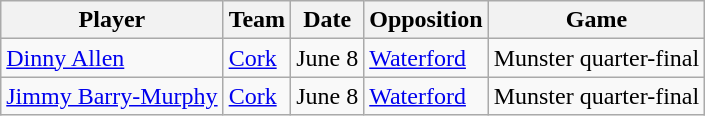<table class="wikitable">
<tr>
<th>Player</th>
<th>Team</th>
<th>Date</th>
<th>Opposition</th>
<th>Game</th>
</tr>
<tr>
<td><a href='#'>Dinny Allen</a></td>
<td><a href='#'>Cork</a></td>
<td>June 8</td>
<td><a href='#'>Waterford</a></td>
<td>Munster quarter-final</td>
</tr>
<tr>
<td><a href='#'>Jimmy Barry-Murphy</a></td>
<td><a href='#'>Cork</a></td>
<td>June 8</td>
<td><a href='#'>Waterford</a></td>
<td>Munster quarter-final</td>
</tr>
</table>
